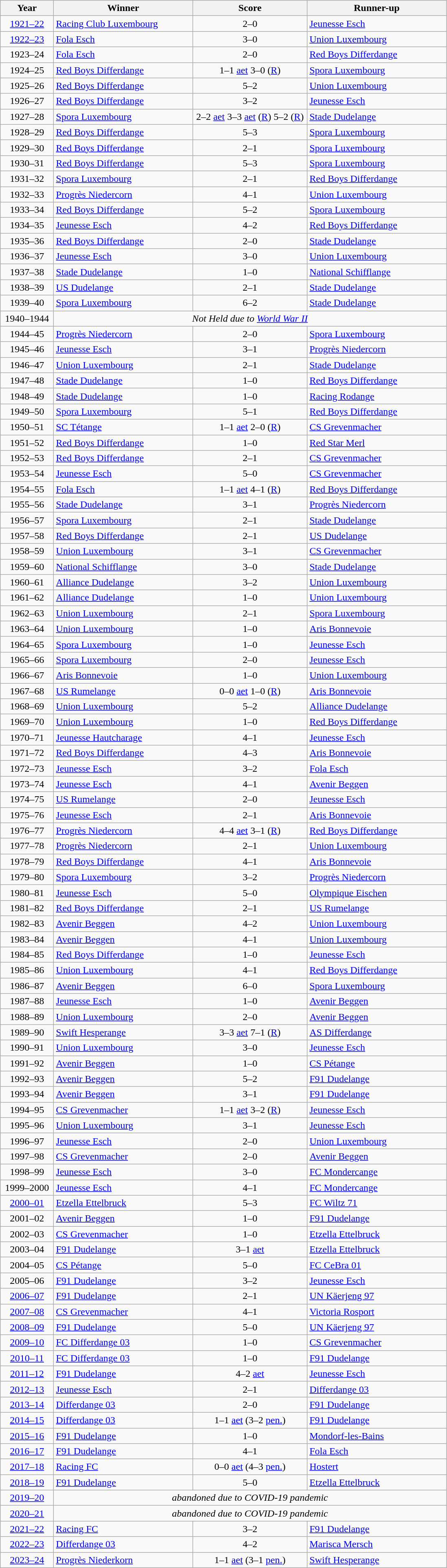<table class="wikitable sticky-header" style="text-align:center">
<tr>
<th width=80>Year</th>
<th width=220>Winner</th>
<th width=180>Score</th>
<th width=220>Runner-up</th>
</tr>
<tr>
<td><a href='#'>1921–22</a></td>
<td align=left><a href='#'>Racing Club Luxembourg</a></td>
<td>2–0</td>
<td align=left><a href='#'>Jeunesse Esch</a></td>
</tr>
<tr>
<td><a href='#'>1922–23</a></td>
<td align=left><a href='#'>Fola Esch</a></td>
<td>3–0</td>
<td align=left><a href='#'>Union Luxembourg</a></td>
</tr>
<tr>
<td>1923–24</td>
<td align=left><a href='#'>Fola Esch</a></td>
<td>2–0</td>
<td align=left><a href='#'>Red Boys Differdange</a></td>
</tr>
<tr>
<td>1924–25</td>
<td align=left><a href='#'>Red Boys Differdange</a></td>
<td>1–1 <a href='#'>aet</a> 3–0 (<a href='#'>R</a>)</td>
<td align=left><a href='#'>Spora Luxembourg</a></td>
</tr>
<tr>
<td>1925–26</td>
<td align=left><a href='#'>Red Boys Differdange</a></td>
<td>5–2</td>
<td align=left><a href='#'>Union Luxembourg</a></td>
</tr>
<tr>
<td>1926–27</td>
<td align=left><a href='#'>Red Boys Differdange</a></td>
<td>3–2</td>
<td align=left><a href='#'>Jeunesse Esch</a></td>
</tr>
<tr>
<td>1927–28</td>
<td align=left><a href='#'>Spora Luxembourg</a></td>
<td>2–2 <a href='#'>aet</a> 3–3 <a href='#'>aet</a> (<a href='#'>R</a>) 5–2 (<a href='#'>R</a>)</td>
<td align=left><a href='#'>Stade Dudelange</a></td>
</tr>
<tr>
<td>1928–29</td>
<td align=left><a href='#'>Red Boys Differdange</a></td>
<td>5–3</td>
<td align=left><a href='#'>Spora Luxembourg</a></td>
</tr>
<tr>
<td>1929–30</td>
<td align=left><a href='#'>Red Boys Differdange</a></td>
<td>2–1</td>
<td align=left><a href='#'>Spora Luxembourg</a></td>
</tr>
<tr>
<td>1930–31</td>
<td align=left><a href='#'>Red Boys Differdange</a></td>
<td>5–3</td>
<td align=left><a href='#'>Spora Luxembourg</a></td>
</tr>
<tr>
<td>1931–32</td>
<td align=left><a href='#'>Spora Luxembourg</a></td>
<td>2–1</td>
<td align=left><a href='#'>Red Boys Differdange</a></td>
</tr>
<tr>
<td>1932–33</td>
<td align=left><a href='#'>Progrès Niedercorn</a></td>
<td>4–1</td>
<td align=left><a href='#'>Union Luxembourg</a></td>
</tr>
<tr>
<td>1933–34</td>
<td align=left><a href='#'>Red Boys Differdange</a></td>
<td>5–2</td>
<td align=left><a href='#'>Spora Luxembourg</a></td>
</tr>
<tr>
<td>1934–35</td>
<td align=left><a href='#'>Jeunesse Esch</a></td>
<td>4–2</td>
<td align=left><a href='#'>Red Boys Differdange</a></td>
</tr>
<tr>
<td>1935–36</td>
<td align=left><a href='#'>Red Boys Differdange</a></td>
<td>2–0</td>
<td align=left><a href='#'>Stade Dudelange</a></td>
</tr>
<tr>
<td>1936–37</td>
<td align=left><a href='#'>Jeunesse Esch</a></td>
<td>3–0</td>
<td align=left><a href='#'>Union Luxembourg</a></td>
</tr>
<tr>
<td>1937–38</td>
<td align=left><a href='#'>Stade Dudelange</a></td>
<td>1–0</td>
<td align=left><a href='#'>National Schifflange</a></td>
</tr>
<tr>
<td>1938–39</td>
<td align=left><a href='#'>US Dudelange</a></td>
<td>2–1</td>
<td align=left><a href='#'>Stade Dudelange</a></td>
</tr>
<tr>
<td>1939–40</td>
<td align=left><a href='#'>Spora Luxembourg</a></td>
<td>6–2</td>
<td align=left><a href='#'>Stade Dudelange</a></td>
</tr>
<tr>
<td>1940–1944</td>
<td colspan=3><em>Not Held due to <a href='#'>World War II</a></em></td>
</tr>
<tr>
<td>1944–45</td>
<td align=left><a href='#'>Progrès Niedercorn</a></td>
<td>2–0</td>
<td align=left><a href='#'>Spora Luxembourg</a></td>
</tr>
<tr>
<td>1945–46</td>
<td align=left><a href='#'>Jeunesse Esch</a></td>
<td>3–1</td>
<td align=left><a href='#'>Progrès Niedercorn</a></td>
</tr>
<tr>
<td>1946–47</td>
<td align=left><a href='#'>Union Luxembourg</a></td>
<td>2–1</td>
<td align=left><a href='#'>Stade Dudelange</a></td>
</tr>
<tr>
<td>1947–48</td>
<td align=left><a href='#'>Stade Dudelange</a></td>
<td>1–0</td>
<td align=left><a href='#'>Red Boys Differdange</a></td>
</tr>
<tr>
<td>1948–49</td>
<td align=left><a href='#'>Stade Dudelange</a></td>
<td>1–0</td>
<td align=left><a href='#'>Racing Rodange</a></td>
</tr>
<tr>
<td>1949–50</td>
<td align=left><a href='#'>Spora Luxembourg</a></td>
<td>5–1</td>
<td align=left><a href='#'>Red Boys Differdange</a></td>
</tr>
<tr>
<td>1950–51</td>
<td align=left><a href='#'>SC Tétange</a></td>
<td>1–1 <a href='#'>aet</a> 2–0 (<a href='#'>R</a>)</td>
<td align=left><a href='#'>CS Grevenmacher</a></td>
</tr>
<tr>
<td>1951–52</td>
<td align=left><a href='#'>Red Boys Differdange</a></td>
<td>1–0</td>
<td align=left><a href='#'>Red Star Merl</a></td>
</tr>
<tr>
<td>1952–53</td>
<td align=left><a href='#'>Red Boys Differdange</a></td>
<td>2–1</td>
<td align=left><a href='#'>CS Grevenmacher</a></td>
</tr>
<tr>
<td>1953–54</td>
<td align=left><a href='#'>Jeunesse Esch</a></td>
<td>5–0</td>
<td align=left><a href='#'>CS Grevenmacher</a></td>
</tr>
<tr>
<td>1954–55</td>
<td align=left><a href='#'>Fola Esch</a></td>
<td>1–1 <a href='#'>aet</a> 4–1 (<a href='#'>R</a>)</td>
<td align=left><a href='#'>Red Boys Differdange</a></td>
</tr>
<tr>
<td>1955–56</td>
<td align=left><a href='#'>Stade Dudelange</a></td>
<td>3–1</td>
<td align=left><a href='#'>Progrès Niedercorn</a></td>
</tr>
<tr>
<td>1956–57</td>
<td align=left><a href='#'>Spora Luxembourg</a></td>
<td>2–1</td>
<td align=left><a href='#'>Stade Dudelange</a></td>
</tr>
<tr>
<td>1957–58</td>
<td align=left><a href='#'>Red Boys Differdange</a></td>
<td>2–1</td>
<td align=left><a href='#'>US Dudelange</a></td>
</tr>
<tr>
<td>1958–59</td>
<td align=left><a href='#'>Union Luxembourg</a></td>
<td>3–1</td>
<td align=left><a href='#'>CS Grevenmacher</a></td>
</tr>
<tr>
<td>1959–60</td>
<td align=left><a href='#'>National Schifflange</a></td>
<td>3–0</td>
<td align=left><a href='#'>Stade Dudelange</a></td>
</tr>
<tr>
<td>1960–61</td>
<td align=left><a href='#'>Alliance Dudelange</a></td>
<td>3–2</td>
<td align=left><a href='#'>Union Luxembourg</a></td>
</tr>
<tr>
<td>1961–62</td>
<td align=left><a href='#'>Alliance Dudelange</a></td>
<td>1–0</td>
<td align=left><a href='#'>Union Luxembourg</a></td>
</tr>
<tr>
<td>1962–63</td>
<td align=left><a href='#'>Union Luxembourg</a></td>
<td>2–1</td>
<td align=left><a href='#'>Spora Luxembourg</a></td>
</tr>
<tr>
<td>1963–64</td>
<td align=left><a href='#'>Union Luxembourg</a></td>
<td>1–0</td>
<td align=left><a href='#'>Aris Bonnevoie</a></td>
</tr>
<tr>
<td>1964–65</td>
<td align=left><a href='#'>Spora Luxembourg</a></td>
<td>1–0</td>
<td align=left><a href='#'>Jeunesse Esch</a></td>
</tr>
<tr>
<td>1965–66</td>
<td align=left><a href='#'>Spora Luxembourg</a></td>
<td>2–0</td>
<td align=left><a href='#'>Jeunesse Esch</a></td>
</tr>
<tr>
<td>1966–67</td>
<td align=left><a href='#'>Aris Bonnevoie</a></td>
<td>1–0</td>
<td align=left><a href='#'>Union Luxembourg</a></td>
</tr>
<tr>
<td>1967–68</td>
<td align=left><a href='#'>US Rumelange</a></td>
<td>0–0 <a href='#'>aet</a> 1–0 (<a href='#'>R</a>)</td>
<td align=left><a href='#'>Aris Bonnevoie</a></td>
</tr>
<tr>
<td>1968–69</td>
<td align=left><a href='#'>Union Luxembourg</a></td>
<td>5–2</td>
<td align=left><a href='#'>Alliance Dudelange</a></td>
</tr>
<tr>
<td>1969–70</td>
<td align=left><a href='#'>Union Luxembourg</a></td>
<td>1–0</td>
<td align=left><a href='#'>Red Boys Differdange</a></td>
</tr>
<tr>
<td>1970–71</td>
<td align=left><a href='#'>Jeunesse Hautcharage</a></td>
<td>4–1</td>
<td align=left><a href='#'>Jeunesse Esch</a></td>
</tr>
<tr>
<td>1971–72</td>
<td align=left><a href='#'>Red Boys Differdange</a></td>
<td>4–3</td>
<td align=left><a href='#'>Aris Bonnevoie</a></td>
</tr>
<tr>
<td>1972–73</td>
<td align=left><a href='#'>Jeunesse Esch</a></td>
<td>3–2</td>
<td align=left><a href='#'>Fola Esch</a></td>
</tr>
<tr>
<td>1973–74</td>
<td align=left><a href='#'>Jeunesse Esch</a></td>
<td>4–1</td>
<td align=left><a href='#'>Avenir Beggen</a></td>
</tr>
<tr>
<td>1974–75</td>
<td align=left><a href='#'>US Rumelange</a></td>
<td>2–0</td>
<td align=left><a href='#'>Jeunesse Esch</a></td>
</tr>
<tr>
<td>1975–76</td>
<td align=left><a href='#'>Jeunesse Esch</a></td>
<td>2–1</td>
<td align=left><a href='#'>Aris Bonnevoie</a></td>
</tr>
<tr>
<td>1976–77</td>
<td align=left><a href='#'>Progrès Niedercorn</a></td>
<td>4–4 <a href='#'>aet</a> 3–1 (<a href='#'>R</a>)</td>
<td align=left><a href='#'>Red Boys Differdange</a></td>
</tr>
<tr>
<td>1977–78</td>
<td align=left><a href='#'>Progrès Niedercorn</a></td>
<td>2–1</td>
<td align=left><a href='#'>Union Luxembourg</a></td>
</tr>
<tr>
<td>1978–79</td>
<td align=left><a href='#'>Red Boys Differdange</a></td>
<td>4–1</td>
<td align=left><a href='#'>Aris Bonnevoie</a></td>
</tr>
<tr>
<td>1979–80</td>
<td align=left><a href='#'>Spora Luxembourg</a></td>
<td>3–2</td>
<td align=left><a href='#'>Progrès Niedercorn</a></td>
</tr>
<tr>
<td>1980–81</td>
<td align=left><a href='#'>Jeunesse Esch</a></td>
<td>5–0</td>
<td align=left><a href='#'>Olympique Eischen</a></td>
</tr>
<tr>
<td>1981–82</td>
<td align=left><a href='#'>Red Boys Differdange</a></td>
<td>2–1</td>
<td align=left><a href='#'>US Rumelange</a></td>
</tr>
<tr>
<td>1982–83</td>
<td align=left><a href='#'>Avenir Beggen</a></td>
<td>4–2</td>
<td align=left><a href='#'>Union Luxembourg</a></td>
</tr>
<tr>
<td>1983–84</td>
<td align=left><a href='#'>Avenir Beggen</a></td>
<td>4–1</td>
<td align=left><a href='#'>Union Luxembourg</a></td>
</tr>
<tr>
<td>1984–85</td>
<td align=left><a href='#'>Red Boys Differdange</a></td>
<td>1–0</td>
<td align=left><a href='#'>Jeunesse Esch</a></td>
</tr>
<tr>
<td>1985–86</td>
<td align=left><a href='#'>Union Luxembourg</a></td>
<td>4–1</td>
<td align=left><a href='#'>Red Boys Differdange</a></td>
</tr>
<tr>
<td>1986–87</td>
<td align=left><a href='#'>Avenir Beggen</a></td>
<td>6–0</td>
<td align=left><a href='#'>Spora Luxembourg</a></td>
</tr>
<tr>
<td>1987–88</td>
<td align=left><a href='#'>Jeunesse Esch</a></td>
<td>1–0</td>
<td align=left><a href='#'>Avenir Beggen</a></td>
</tr>
<tr>
<td>1988–89</td>
<td align=left><a href='#'>Union Luxembourg</a></td>
<td>2–0</td>
<td align=left><a href='#'>Avenir Beggen</a></td>
</tr>
<tr>
<td>1989–90</td>
<td align=left><a href='#'>Swift Hesperange</a></td>
<td>3–3 <a href='#'>aet</a> 7–1 (<a href='#'>R</a>)</td>
<td align=left><a href='#'>AS Differdange</a></td>
</tr>
<tr>
<td>1990–91</td>
<td align=left><a href='#'>Union Luxembourg</a></td>
<td>3–0</td>
<td align=left><a href='#'>Jeunesse Esch</a></td>
</tr>
<tr>
<td>1991–92</td>
<td align=left><a href='#'>Avenir Beggen</a></td>
<td>1–0</td>
<td align=left><a href='#'>CS Pétange</a></td>
</tr>
<tr>
<td>1992–93</td>
<td align=left><a href='#'>Avenir Beggen</a></td>
<td>5–2</td>
<td align=left><a href='#'>F91 Dudelange</a></td>
</tr>
<tr>
<td>1993–94</td>
<td align=left><a href='#'>Avenir Beggen</a></td>
<td>3–1</td>
<td align=left><a href='#'>F91 Dudelange</a></td>
</tr>
<tr>
<td>1994–95</td>
<td align=left><a href='#'>CS Grevenmacher</a></td>
<td>1–1 <a href='#'>aet</a> 3–2 (<a href='#'>R</a>)</td>
<td align=left><a href='#'>Jeunesse Esch</a></td>
</tr>
<tr>
<td>1995–96</td>
<td align=left><a href='#'>Union Luxembourg</a></td>
<td>3–1</td>
<td align=left><a href='#'>Jeunesse Esch</a></td>
</tr>
<tr>
<td>1996–97</td>
<td align=left><a href='#'>Jeunesse Esch</a></td>
<td>2–0</td>
<td align=left><a href='#'>Union Luxembourg</a></td>
</tr>
<tr>
<td>1997–98</td>
<td align=left><a href='#'>CS Grevenmacher</a></td>
<td>2–0</td>
<td align=left><a href='#'>Avenir Beggen</a></td>
</tr>
<tr>
<td>1998–99</td>
<td align=left><a href='#'>Jeunesse Esch</a></td>
<td>3–0</td>
<td align=left><a href='#'>FC Mondercange</a></td>
</tr>
<tr>
<td>1999–2000</td>
<td align=left><a href='#'>Jeunesse Esch</a></td>
<td>4–1</td>
<td align=left><a href='#'>FC Mondercange</a></td>
</tr>
<tr>
<td><a href='#'>2000–01</a></td>
<td align=left><a href='#'>Etzella Ettelbruck</a></td>
<td>5–3</td>
<td align=left><a href='#'>FC Wiltz 71</a></td>
</tr>
<tr>
<td>2001–02</td>
<td align=left><a href='#'>Avenir Beggen</a></td>
<td>1–0</td>
<td align=left><a href='#'>F91 Dudelange</a></td>
</tr>
<tr>
<td>2002–03</td>
<td align=left><a href='#'>CS Grevenmacher</a></td>
<td>1–0</td>
<td align=left><a href='#'>Etzella Ettelbruck</a></td>
</tr>
<tr>
<td>2003–04</td>
<td align=left><a href='#'>F91 Dudelange</a></td>
<td>3–1 <a href='#'>aet</a></td>
<td align=left><a href='#'>Etzella Ettelbruck</a></td>
</tr>
<tr>
<td>2004–05</td>
<td align=left><a href='#'>CS Pétange</a></td>
<td>5–0</td>
<td align=left><a href='#'>FC CeBra 01</a></td>
</tr>
<tr>
<td>2005–06</td>
<td align=left><a href='#'>F91 Dudelange</a></td>
<td>3–2</td>
<td align=left><a href='#'>Jeunesse Esch</a></td>
</tr>
<tr>
<td><a href='#'>2006–07</a></td>
<td align=left><a href='#'>F91 Dudelange</a></td>
<td>2–1</td>
<td align=left><a href='#'>UN Käerjeng 97</a></td>
</tr>
<tr>
<td><a href='#'>2007–08</a></td>
<td align=left><a href='#'>CS Grevenmacher</a></td>
<td>4–1</td>
<td align=left><a href='#'>Victoria Rosport</a></td>
</tr>
<tr>
<td><a href='#'>2008–09</a></td>
<td align=left><a href='#'>F91 Dudelange</a></td>
<td>5–0</td>
<td align=left><a href='#'>UN Käerjeng 97</a></td>
</tr>
<tr>
<td><a href='#'>2009–10</a></td>
<td align=left><a href='#'>FC Differdange 03</a></td>
<td>1–0</td>
<td align=left><a href='#'>CS Grevenmacher</a></td>
</tr>
<tr>
<td><a href='#'>2010–11</a></td>
<td align=left><a href='#'>FC Differdange 03</a></td>
<td>1–0</td>
<td align=left><a href='#'>F91 Dudelange</a></td>
</tr>
<tr>
<td><a href='#'>2011–12</a></td>
<td align=left><a href='#'>F91 Dudelange</a></td>
<td>4–2 <a href='#'>aet</a></td>
<td align=left><a href='#'>Jeunesse Esch</a></td>
</tr>
<tr>
<td><a href='#'>2012–13</a></td>
<td align=left><a href='#'>Jeunesse Esch</a></td>
<td>2–1</td>
<td align=left><a href='#'>Differdange 03</a></td>
</tr>
<tr>
<td><a href='#'>2013–14</a></td>
<td align=left><a href='#'>Differdange 03</a></td>
<td>2–0</td>
<td align=left><a href='#'>F91 Dudelange</a></td>
</tr>
<tr>
<td><a href='#'>2014–15</a></td>
<td align=left><a href='#'>Differdange 03</a></td>
<td>1–1 <a href='#'>aet</a> (3–2 <a href='#'>pen.</a>)</td>
<td align=left><a href='#'>F91 Dudelange</a></td>
</tr>
<tr>
<td><a href='#'>2015–16</a></td>
<td align=left><a href='#'>F91 Dudelange</a></td>
<td>1–0</td>
<td align=left><a href='#'>Mondorf-les-Bains</a></td>
</tr>
<tr>
<td><a href='#'>2016–17</a></td>
<td align=left><a href='#'>F91 Dudelange</a></td>
<td>4–1</td>
<td align=left><a href='#'>Fola Esch</a></td>
</tr>
<tr>
<td><a href='#'>2017–18</a></td>
<td align=left><a href='#'>Racing FC</a></td>
<td>0–0 <a href='#'>aet</a> (4–3 <a href='#'>pen.</a>)</td>
<td align=left><a href='#'>Hostert</a></td>
</tr>
<tr>
<td><a href='#'>2018–19</a></td>
<td align=left><a href='#'>F91 Dudelange</a></td>
<td>5–0</td>
<td align=left><a href='#'>Etzella Ettelbruck</a></td>
</tr>
<tr>
<td><a href='#'>2019–20</a></td>
<td align=center colspan=3><em>abandoned due to COVID-19 pandemic</em></td>
</tr>
<tr>
<td><a href='#'>2020–21</a></td>
<td align=center colspan=3><em>abandoned due to COVID-19 pandemic</em></td>
</tr>
<tr>
<td><a href='#'>2021–22</a></td>
<td align=left><a href='#'>Racing FC</a></td>
<td>3–2</td>
<td align=left><a href='#'>F91 Dudelange</a></td>
</tr>
<tr>
<td><a href='#'>2022–23</a></td>
<td align=left><a href='#'>Differdange 03</a></td>
<td>4–2</td>
<td align=left><a href='#'>Marisca Mersch</a></td>
</tr>
<tr>
<td><a href='#'>2023–24</a></td>
<td align=left><a href='#'>Progrès Niederkorn</a></td>
<td>1–1 <a href='#'>aet</a> (3–1 <a href='#'>pen.</a>)</td>
<td align=left><a href='#'>Swift Hesperange</a></td>
</tr>
</table>
